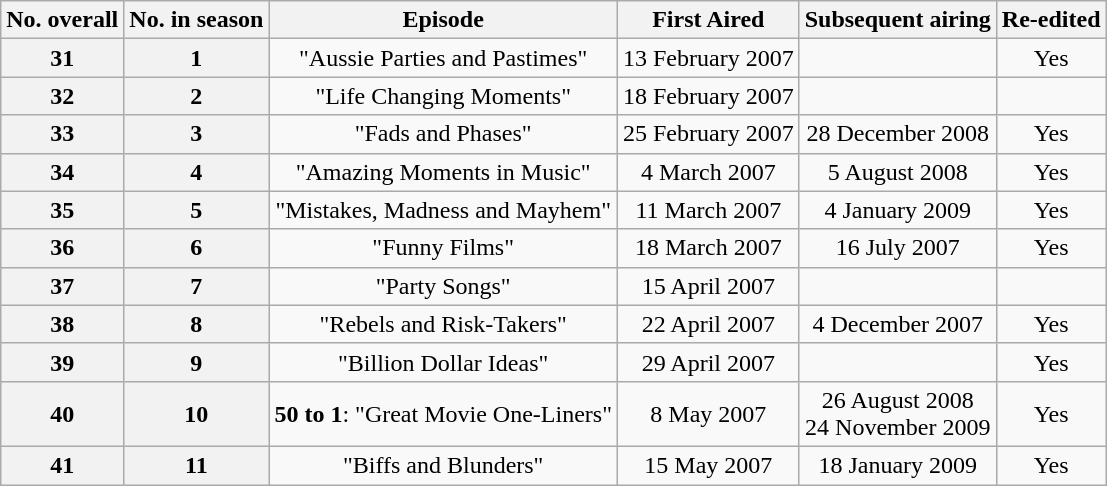<table class="wikitable plainrowheaders" style="text-align:center;">
<tr>
<th>No. overall</th>
<th>No. in season</th>
<th>Episode</th>
<th>First Aired</th>
<th>Subsequent airing</th>
<th>Re-edited</th>
</tr>
<tr>
<th>31</th>
<th>1</th>
<td>"Aussie Parties and Pastimes"</td>
<td>13 February 2007</td>
<td></td>
<td>Yes</td>
</tr>
<tr>
<th>32</th>
<th>2</th>
<td>"Life Changing Moments"</td>
<td>18 February 2007</td>
<td></td>
<td></td>
</tr>
<tr>
<th>33</th>
<th>3</th>
<td>"Fads and Phases"</td>
<td>25 February 2007</td>
<td>28 December 2008</td>
<td>Yes</td>
</tr>
<tr>
<th>34</th>
<th>4</th>
<td>"Amazing Moments in Music"</td>
<td>4 March 2007</td>
<td>5 August 2008</td>
<td>Yes</td>
</tr>
<tr>
<th>35</th>
<th>5</th>
<td>"Mistakes, Madness and Mayhem"</td>
<td>11 March 2007</td>
<td>4 January 2009</td>
<td>Yes</td>
</tr>
<tr>
<th>36</th>
<th>6</th>
<td>"Funny Films"</td>
<td>18 March 2007</td>
<td>16 July 2007</td>
<td>Yes</td>
</tr>
<tr>
<th>37</th>
<th>7</th>
<td>"Party Songs"</td>
<td>15 April 2007</td>
<td></td>
<td></td>
</tr>
<tr>
<th>38</th>
<th>8</th>
<td>"Rebels and Risk-Takers"</td>
<td>22 April 2007</td>
<td>4 December 2007</td>
<td>Yes</td>
</tr>
<tr>
<th>39</th>
<th>9</th>
<td>"Billion Dollar Ideas"</td>
<td>29 April 2007</td>
<td></td>
<td>Yes</td>
</tr>
<tr>
<th>40</th>
<th>10</th>
<td><strong>50 to 1</strong>: "Great Movie One-Liners"<br></td>
<td>8 May 2007</td>
<td>26 August 2008<br>24 November 2009</td>
<td>Yes</td>
</tr>
<tr>
<th>41</th>
<th>11</th>
<td>"Biffs and Blunders"</td>
<td>15 May 2007</td>
<td>18 January 2009</td>
<td>Yes</td>
</tr>
</table>
